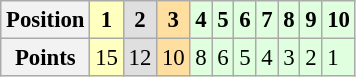<table class="wikitable" style="font-size: 95%;">
<tr>
<th>Position</th>
<th style="background:#ffffbf;">1</th>
<th style="background:#dfdfdf;">2</th>
<th style="background:#ffdf9f;">3</th>
<th style="background:#dfffdf;">4</th>
<th style="background:#dfffdf;">5</th>
<th style="background:#dfffdf;">6</th>
<th style="background:#dfffdf;">7</th>
<th style="background:#dfffdf;">8</th>
<th style="background:#dfffdf;">9</th>
<th style="background:#dfffdf;">10</th>
</tr>
<tr>
<th>Points</th>
<td style="background:#ffffbf;">15</td>
<td style="background:#dfdfdf;">12</td>
<td style="background:#ffdf9f;">10</td>
<td style="background:#dfffdf;">8</td>
<td style="background:#dfffdf;">6</td>
<td style="background:#dfffdf;">5</td>
<td style="background:#dfffdf;">4</td>
<td style="background:#dfffdf;">3</td>
<td style="background:#dfffdf;">2</td>
<td style="background:#dfffdf;">1</td>
</tr>
</table>
